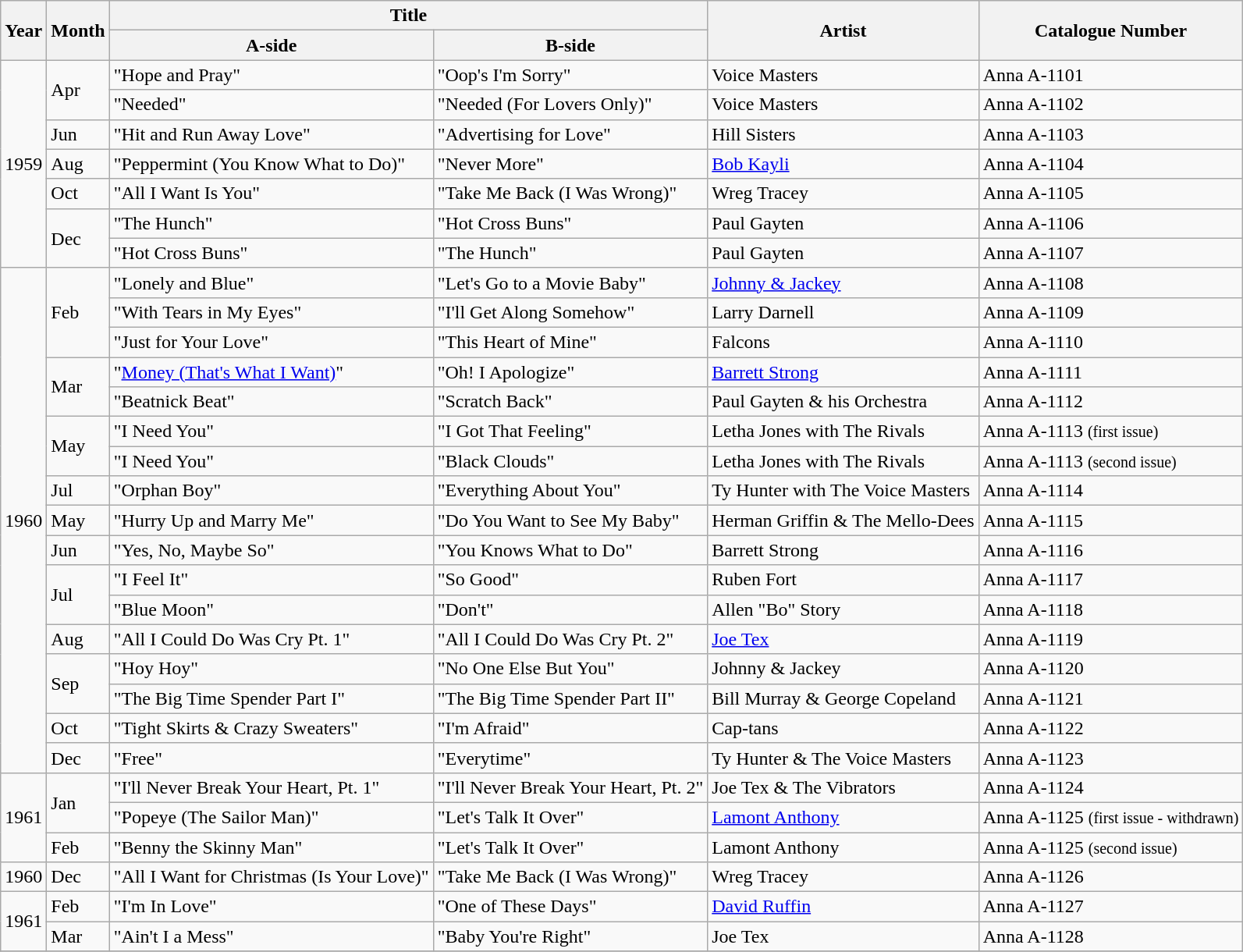<table class="wikitable">
<tr>
<th rowspan="2">Year</th>
<th rowspan="2">Month</th>
<th colspan="2">Title</th>
<th rowspan="2">Artist</th>
<th rowspan="2">Catalogue Number</th>
</tr>
<tr>
<th>A-side</th>
<th>B-side</th>
</tr>
<tr>
<td rowspan="7">1959</td>
<td rowspan="2">Apr</td>
<td>"Hope and Pray"</td>
<td>"Oop's I'm Sorry"</td>
<td>Voice Masters</td>
<td>Anna A-1101</td>
</tr>
<tr>
<td>"Needed"</td>
<td>"Needed (For Lovers Only)"</td>
<td>Voice Masters</td>
<td>Anna A-1102</td>
</tr>
<tr>
<td rowspan="1">Jun</td>
<td>"Hit and Run Away Love"</td>
<td>"Advertising for Love"</td>
<td>Hill Sisters</td>
<td>Anna A-1103</td>
</tr>
<tr>
<td rowspan="1">Aug</td>
<td>"Peppermint (You Know What to Do)"</td>
<td>"Never More"</td>
<td><a href='#'>Bob Kayli</a></td>
<td>Anna A-1104</td>
</tr>
<tr>
<td rowspan="1">Oct</td>
<td>"All I Want Is You"</td>
<td>"Take Me Back (I Was Wrong)"</td>
<td>Wreg Tracey</td>
<td>Anna A-1105</td>
</tr>
<tr>
<td rowspan="2">Dec</td>
<td>"The Hunch"</td>
<td>"Hot Cross Buns"</td>
<td>Paul Gayten</td>
<td>Anna A-1106</td>
</tr>
<tr>
<td>"Hot Cross Buns"</td>
<td>"The Hunch"</td>
<td>Paul Gayten</td>
<td>Anna A-1107</td>
</tr>
<tr>
<td rowspan="17">1960</td>
<td rowspan="3">Feb</td>
<td>"Lonely and Blue"</td>
<td>"Let's Go to a Movie Baby"</td>
<td><a href='#'>Johnny & Jackey</a></td>
<td>Anna A-1108</td>
</tr>
<tr>
<td>"With Tears in My Eyes"</td>
<td>"I'll Get Along Somehow"</td>
<td>Larry Darnell</td>
<td>Anna A-1109</td>
</tr>
<tr>
<td>"Just for Your Love"</td>
<td>"This Heart of Mine"</td>
<td>Falcons</td>
<td>Anna A-1110</td>
</tr>
<tr>
<td rowspan="2">Mar</td>
<td>"<a href='#'>Money (That's What I Want)</a>"</td>
<td>"Oh! I Apologize"</td>
<td><a href='#'>Barrett Strong</a></td>
<td>Anna A-1111</td>
</tr>
<tr>
<td>"Beatnick Beat"</td>
<td>"Scratch Back"</td>
<td>Paul Gayten & his Orchestra</td>
<td>Anna A-1112</td>
</tr>
<tr>
<td rowspan="2">May</td>
<td>"I Need You"</td>
<td>"I Got That Feeling"</td>
<td>Letha Jones with The Rivals</td>
<td>Anna A-1113 <small>(first issue)</small></td>
</tr>
<tr>
<td>"I Need You"</td>
<td>"Black Clouds"</td>
<td>Letha Jones with The Rivals</td>
<td>Anna A-1113 <small>(second issue)</small></td>
</tr>
<tr>
<td rowspan="1">Jul</td>
<td>"Orphan Boy"</td>
<td>"Everything About You"</td>
<td>Ty Hunter with The Voice Masters</td>
<td>Anna A-1114</td>
</tr>
<tr>
<td rowspan="1">May</td>
<td>"Hurry Up and Marry Me"</td>
<td>"Do You Want to See My Baby"</td>
<td>Herman Griffin & The Mello-Dees</td>
<td>Anna A-1115</td>
</tr>
<tr>
<td rowspan="1">Jun</td>
<td>"Yes, No, Maybe So"</td>
<td>"You Knows What to Do"</td>
<td>Barrett Strong</td>
<td>Anna A-1116</td>
</tr>
<tr>
<td rowspan="2">Jul</td>
<td>"I Feel It"</td>
<td>"So Good"</td>
<td>Ruben Fort</td>
<td>Anna A-1117</td>
</tr>
<tr>
<td>"Blue Moon"</td>
<td>"Don't"</td>
<td>Allen "Bo" Story</td>
<td>Anna A-1118</td>
</tr>
<tr>
<td rowspan="1">Aug</td>
<td>"All I Could Do Was Cry Pt. 1"</td>
<td>"All I Could Do Was Cry Pt. 2"</td>
<td><a href='#'>Joe Tex</a></td>
<td>Anna A-1119</td>
</tr>
<tr>
<td rowspan="2">Sep</td>
<td>"Hoy Hoy"</td>
<td>"No One Else But You"</td>
<td>Johnny & Jackey</td>
<td>Anna A-1120</td>
</tr>
<tr>
<td>"The Big Time Spender Part I"</td>
<td>"The Big Time Spender Part II"</td>
<td>Bill Murray & George Copeland</td>
<td>Anna A-1121</td>
</tr>
<tr>
<td rowspan="1">Oct</td>
<td>"Tight Skirts & Crazy Sweaters"</td>
<td>"I'm Afraid"</td>
<td>Cap-tans</td>
<td>Anna A-1122</td>
</tr>
<tr>
<td rowspan="1">Dec</td>
<td>"Free"</td>
<td>"Everytime"</td>
<td>Ty Hunter & The Voice Masters</td>
<td>Anna A-1123</td>
</tr>
<tr>
<td rowspan="3">1961</td>
<td rowspan="2">Jan</td>
<td>"I'll Never Break Your Heart, Pt. 1"</td>
<td>"I'll Never Break Your Heart, Pt. 2"</td>
<td>Joe Tex & The Vibrators</td>
<td>Anna A-1124</td>
</tr>
<tr>
<td>"Popeye (The Sailor Man)"</td>
<td>"Let's Talk It Over"</td>
<td><a href='#'>Lamont Anthony</a></td>
<td>Anna A-1125 <small>(first issue - withdrawn)</small></td>
</tr>
<tr>
<td rowspan="1">Feb</td>
<td>"Benny the Skinny Man"</td>
<td>"Let's Talk It Over"</td>
<td>Lamont Anthony</td>
<td>Anna A-1125 <small>(second issue)</small></td>
</tr>
<tr>
<td rowspan="1">1960</td>
<td rowspan="1">Dec</td>
<td>"All I Want for Christmas (Is Your Love)"</td>
<td>"Take Me Back (I Was Wrong)"</td>
<td>Wreg Tracey</td>
<td>Anna A-1126</td>
</tr>
<tr>
<td rowspan="2">1961</td>
<td rowspan="1">Feb</td>
<td>"I'm In Love"</td>
<td>"One of These Days"</td>
<td><a href='#'>David Ruffin</a></td>
<td>Anna A-1127</td>
</tr>
<tr>
<td rowspan="1">Mar</td>
<td>"Ain't I a Mess"</td>
<td>"Baby You're Right"</td>
<td>Joe Tex</td>
<td>Anna A-1128</td>
</tr>
<tr>
</tr>
</table>
